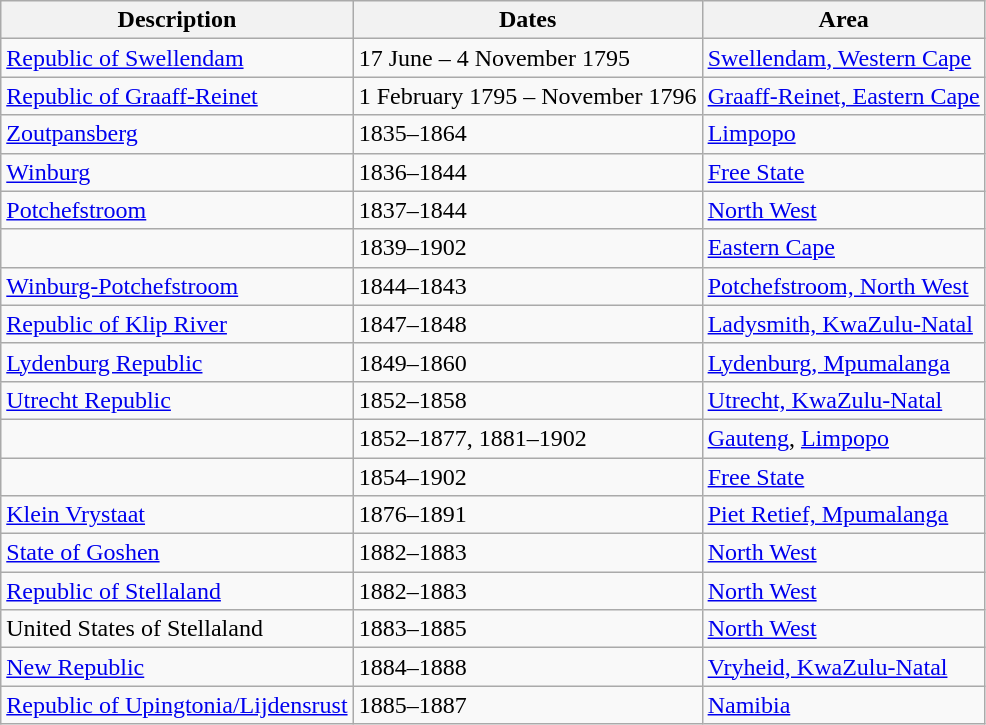<table class="wikitable">
<tr>
<th>Description</th>
<th>Dates</th>
<th>Area</th>
</tr>
<tr>
<td> <a href='#'>Republic of Swellendam</a></td>
<td>17 June – 4 November 1795</td>
<td><a href='#'>Swellendam, Western Cape</a></td>
</tr>
<tr>
<td> <a href='#'>Republic of Graaff-Reinet</a></td>
<td>1 February 1795 – November 1796</td>
<td><a href='#'>Graaff-Reinet, Eastern Cape</a></td>
</tr>
<tr>
<td> <a href='#'>Zoutpansberg</a></td>
<td>1835–1864</td>
<td><a href='#'>Limpopo</a></td>
</tr>
<tr>
<td> <a href='#'>Winburg</a></td>
<td>1836–1844</td>
<td><a href='#'>Free State</a></td>
</tr>
<tr>
<td> <a href='#'>Potchefstroom</a></td>
<td>1837–1844</td>
<td><a href='#'>North West</a></td>
</tr>
<tr>
<td></td>
<td>1839–1902</td>
<td><a href='#'>Eastern Cape</a></td>
</tr>
<tr>
<td> <a href='#'>Winburg-Potchefstroom</a></td>
<td>1844–1843</td>
<td><a href='#'>Potchefstroom, North West</a></td>
</tr>
<tr>
<td> <a href='#'>Republic of Klip River</a></td>
<td>1847–1848</td>
<td><a href='#'>Ladysmith, KwaZulu-Natal</a></td>
</tr>
<tr>
<td> <a href='#'>Lydenburg Republic</a></td>
<td>1849–1860</td>
<td><a href='#'>Lydenburg, Mpumalanga</a></td>
</tr>
<tr>
<td> <a href='#'>Utrecht Republic</a></td>
<td>1852–1858</td>
<td><a href='#'>Utrecht, KwaZulu-Natal</a></td>
</tr>
<tr>
<td></td>
<td>1852–1877, 1881–1902</td>
<td><a href='#'>Gauteng</a>, <a href='#'>Limpopo</a></td>
</tr>
<tr>
<td></td>
<td>1854–1902</td>
<td><a href='#'>Free State</a></td>
</tr>
<tr>
<td> <a href='#'>Klein Vrystaat</a></td>
<td>1876–1891</td>
<td><a href='#'>Piet Retief, Mpumalanga</a></td>
</tr>
<tr>
<td> <a href='#'>State of Goshen</a></td>
<td>1882–1883</td>
<td><a href='#'>North West</a></td>
</tr>
<tr>
<td> <a href='#'>Republic of Stellaland</a></td>
<td>1882–1883</td>
<td><a href='#'>North West</a></td>
</tr>
<tr>
<td> United States of Stellaland</td>
<td>1883–1885</td>
<td><a href='#'>North West</a></td>
</tr>
<tr>
<td> <a href='#'>New Republic</a></td>
<td>1884–1888</td>
<td><a href='#'>Vryheid, KwaZulu-Natal</a></td>
</tr>
<tr>
<td> <a href='#'>Republic of Upingtonia/Lijdensrust</a></td>
<td>1885–1887</td>
<td><a href='#'>Namibia</a></td>
</tr>
</table>
